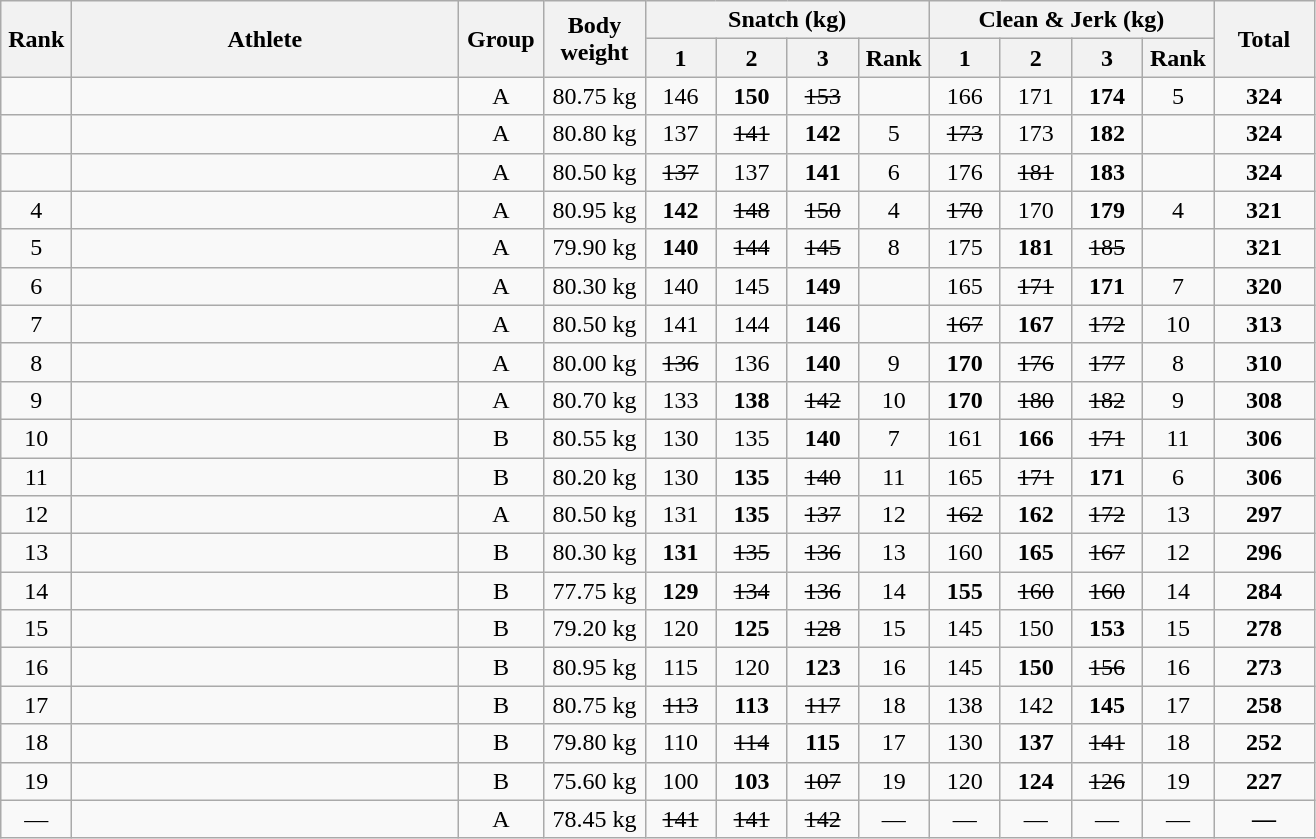<table class = "wikitable" style="text-align:center;">
<tr>
<th rowspan=2 width=40>Rank</th>
<th rowspan=2 width=250>Athlete</th>
<th rowspan=2 width=50>Group</th>
<th rowspan=2 width=60>Body weight</th>
<th colspan=4>Snatch (kg)</th>
<th colspan=4>Clean & Jerk (kg)</th>
<th rowspan=2 width=60>Total</th>
</tr>
<tr>
<th width=40>1</th>
<th width=40>2</th>
<th width=40>3</th>
<th width=40>Rank</th>
<th width=40>1</th>
<th width=40>2</th>
<th width=40>3</th>
<th width=40>Rank</th>
</tr>
<tr>
<td></td>
<td align=left></td>
<td>A</td>
<td>80.75 kg</td>
<td>146</td>
<td><strong>150</strong></td>
<td><s>153</s></td>
<td></td>
<td>166</td>
<td>171</td>
<td><strong>174</strong></td>
<td>5</td>
<td><strong>324</strong></td>
</tr>
<tr>
<td></td>
<td align=left></td>
<td>A</td>
<td>80.80 kg</td>
<td>137</td>
<td><s>141</s></td>
<td><strong>142</strong></td>
<td>5</td>
<td><s>173</s></td>
<td>173</td>
<td><strong>182</strong></td>
<td></td>
<td><strong>324</strong></td>
</tr>
<tr>
<td></td>
<td align=left></td>
<td>A</td>
<td>80.50 kg</td>
<td><s>137</s></td>
<td>137</td>
<td><strong>141</strong></td>
<td>6</td>
<td>176</td>
<td><s>181</s></td>
<td><strong>183</strong></td>
<td></td>
<td><strong>324</strong></td>
</tr>
<tr>
<td>4</td>
<td align=left></td>
<td>A</td>
<td>80.95 kg</td>
<td><strong>142</strong></td>
<td><s>148</s></td>
<td><s>150</s></td>
<td>4</td>
<td><s>170</s></td>
<td>170</td>
<td><strong>179</strong></td>
<td>4</td>
<td><strong>321</strong></td>
</tr>
<tr>
<td>5</td>
<td align=left></td>
<td>A</td>
<td>79.90 kg</td>
<td><strong>140</strong></td>
<td><s>144</s></td>
<td><s>145</s></td>
<td>8</td>
<td>175</td>
<td><strong>181</strong></td>
<td><s>185</s></td>
<td></td>
<td><strong>321</strong></td>
</tr>
<tr>
<td>6</td>
<td align=left></td>
<td>A</td>
<td>80.30 kg</td>
<td>140</td>
<td>145</td>
<td><strong>149</strong></td>
<td></td>
<td>165</td>
<td><s>171</s></td>
<td><strong>171</strong></td>
<td>7</td>
<td><strong>320</strong></td>
</tr>
<tr>
<td>7</td>
<td align=left></td>
<td>A</td>
<td>80.50 kg</td>
<td>141</td>
<td>144</td>
<td><strong>146</strong></td>
<td></td>
<td><s>167</s></td>
<td><strong>167</strong></td>
<td><s>172</s></td>
<td>10</td>
<td><strong>313</strong></td>
</tr>
<tr>
<td>8</td>
<td align=left></td>
<td>A</td>
<td>80.00 kg</td>
<td><s>136</s></td>
<td>136</td>
<td><strong>140</strong></td>
<td>9</td>
<td><strong>170</strong></td>
<td><s>176</s></td>
<td><s>177</s></td>
<td>8</td>
<td><strong>310</strong></td>
</tr>
<tr>
<td>9</td>
<td align=left></td>
<td>A</td>
<td>80.70 kg</td>
<td>133</td>
<td><strong>138</strong></td>
<td><s>142</s></td>
<td>10</td>
<td><strong>170</strong></td>
<td><s>180</s></td>
<td><s>182</s></td>
<td>9</td>
<td><strong>308</strong></td>
</tr>
<tr>
<td>10</td>
<td align=left></td>
<td>B</td>
<td>80.55 kg</td>
<td>130</td>
<td>135</td>
<td><strong>140</strong></td>
<td>7</td>
<td>161</td>
<td><strong>166</strong></td>
<td><s>171</s></td>
<td>11</td>
<td><strong>306</strong></td>
</tr>
<tr>
<td>11</td>
<td align=left></td>
<td>B</td>
<td>80.20 kg</td>
<td>130</td>
<td><strong>135</strong></td>
<td><s>140</s></td>
<td>11</td>
<td>165</td>
<td><s>171</s></td>
<td><strong>171</strong></td>
<td>6</td>
<td><strong>306</strong></td>
</tr>
<tr>
<td>12</td>
<td align=left></td>
<td>A</td>
<td>80.50 kg</td>
<td>131</td>
<td><strong>135</strong></td>
<td><s>137</s></td>
<td>12</td>
<td><s>162</s></td>
<td><strong>162</strong></td>
<td><s>172</s></td>
<td>13</td>
<td><strong>297</strong></td>
</tr>
<tr>
<td>13</td>
<td align=left></td>
<td>B</td>
<td>80.30 kg</td>
<td><strong>131</strong></td>
<td><s>135</s></td>
<td><s>136</s></td>
<td>13</td>
<td>160</td>
<td><strong>165</strong></td>
<td><s>167</s></td>
<td>12</td>
<td><strong>296</strong></td>
</tr>
<tr>
<td>14</td>
<td align=left></td>
<td>B</td>
<td>77.75 kg</td>
<td><strong>129</strong></td>
<td><s>134</s></td>
<td><s>136</s></td>
<td>14</td>
<td><strong>155</strong></td>
<td><s>160</s></td>
<td><s>160</s></td>
<td>14</td>
<td><strong>284</strong></td>
</tr>
<tr>
<td>15</td>
<td align=left></td>
<td>B</td>
<td>79.20 kg</td>
<td>120</td>
<td><strong>125</strong></td>
<td><s>128</s></td>
<td>15</td>
<td>145</td>
<td>150</td>
<td><strong>153</strong></td>
<td>15</td>
<td><strong>278</strong></td>
</tr>
<tr>
<td>16</td>
<td align=left></td>
<td>B</td>
<td>80.95 kg</td>
<td>115</td>
<td>120</td>
<td><strong>123</strong></td>
<td>16</td>
<td>145</td>
<td><strong>150</strong></td>
<td><s>156</s></td>
<td>16</td>
<td><strong>273</strong></td>
</tr>
<tr>
<td>17</td>
<td align=left></td>
<td>B</td>
<td>80.75 kg</td>
<td><s>113</s></td>
<td><strong>113</strong></td>
<td><s>117</s></td>
<td>18</td>
<td>138</td>
<td>142</td>
<td><strong>145</strong></td>
<td>17</td>
<td><strong>258</strong></td>
</tr>
<tr>
<td>18</td>
<td align=left></td>
<td>B</td>
<td>79.80 kg</td>
<td>110</td>
<td><s>114</s></td>
<td><strong>115</strong></td>
<td>17</td>
<td>130</td>
<td><strong>137</strong></td>
<td><s>141</s></td>
<td>18</td>
<td><strong>252</strong></td>
</tr>
<tr>
<td>19</td>
<td align=left></td>
<td>B</td>
<td>75.60 kg</td>
<td>100</td>
<td><strong>103</strong></td>
<td><s>107</s></td>
<td>19</td>
<td>120</td>
<td><strong>124</strong></td>
<td><s>126</s></td>
<td>19</td>
<td><strong>227</strong></td>
</tr>
<tr>
<td>—</td>
<td align=left></td>
<td>A</td>
<td>78.45 kg</td>
<td><s>141</s></td>
<td><s>141</s></td>
<td><s>142</s></td>
<td>—</td>
<td>—</td>
<td>—</td>
<td>—</td>
<td>—</td>
<td><strong>—</strong></td>
</tr>
</table>
